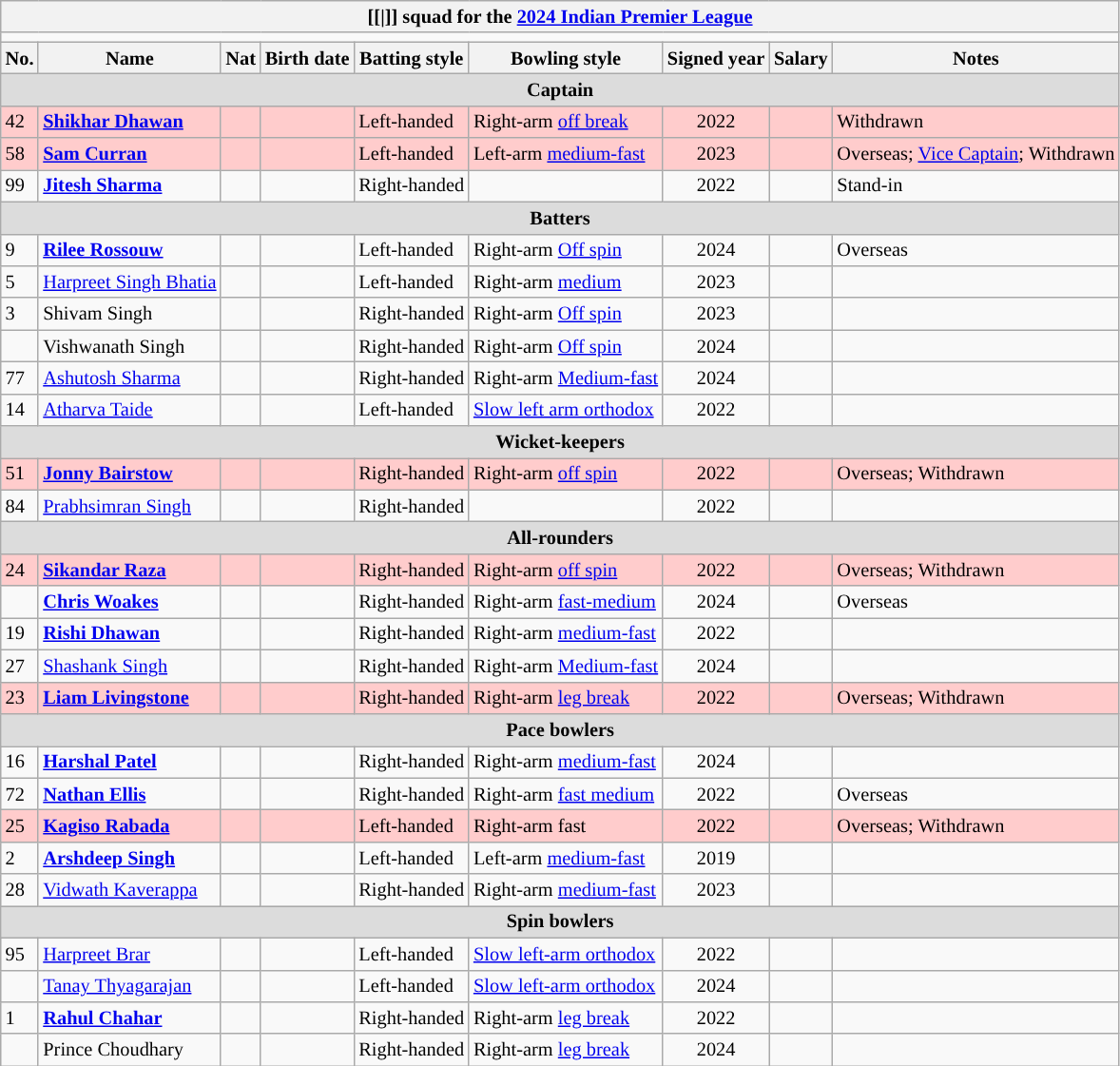<table class="wikitable mw-collapsible mw-collapsed" style="font-size:85%">
<tr>
<th colspan="9" style="background:#"><span>[[|<span></span>]] squad for the <a href='#'><span>2024 Indian Premier League</span></a></span></th>
</tr>
<tr>
<td colspan="9"></td>
</tr>
<tr>
<th>No.</th>
<th>Name</th>
<th>Nat</th>
<th>Birth date</th>
<th>Batting style</th>
<th>Bowling style</th>
<th>Signed year</th>
<th>Salary</th>
<th>Notes</th>
</tr>
<tr>
<th colspan="9"  style="background:#dcdcdc; text-align:center;">Captain</th>
</tr>
<tr style="background:#FFCCCC">
<td>42</td>
<td><strong><a href='#'>Shikhar Dhawan</a></strong></td>
<td></td>
<td></td>
<td>Left-handed</td>
<td>Right-arm <a href='#'>off break</a></td>
<td style="text-align:center;">2022</td>
<td style="text-align:right;"></td>
<td>Withdrawn</td>
</tr>
<tr style="background:#FFCCCC">
<td>58</td>
<td><strong><a href='#'>Sam Curran</a></strong></td>
<td></td>
<td></td>
<td>Left-handed</td>
<td>Left-arm <a href='#'>medium-fast</a></td>
<td style="text-align:center;">2023</td>
<td style="text-align:right;"></td>
<td>Overseas; <a href='#'>Vice Captain</a>; Withdrawn</td>
</tr>
<tr>
<td>99</td>
<td><strong><a href='#'>Jitesh Sharma</a></strong></td>
<td></td>
<td></td>
<td>Right-handed</td>
<td></td>
<td style="text-align:center;">2022</td>
<td style="text-align:right;"></td>
<td>Stand-in</td>
</tr>
<tr>
<th colspan="9"  style="background:#dcdcdc; text-align:center;">Batters</th>
</tr>
<tr>
<td>9</td>
<td><strong><a href='#'>Rilee Rossouw</a></strong></td>
<td></td>
<td></td>
<td>Left-handed</td>
<td>Right-arm <a href='#'>Off spin</a></td>
<td style="text-align:center;">2024</td>
<td style="text-align:right;"></td>
<td>Overseas</td>
</tr>
<tr>
<td>5</td>
<td><a href='#'>Harpreet Singh Bhatia</a></td>
<td></td>
<td></td>
<td>Left-handed</td>
<td>Right-arm <a href='#'>medium</a></td>
<td style="text-align:center;">2023</td>
<td style="text-align:right;"></td>
<td></td>
</tr>
<tr>
<td>3</td>
<td>Shivam Singh</td>
<td></td>
<td></td>
<td>Right-handed</td>
<td>Right-arm <a href='#'>Off spin</a></td>
<td style="text-align:center;">2023</td>
<td style="text-align:right;"></td>
<td></td>
</tr>
<tr>
<td></td>
<td>Vishwanath Singh</td>
<td></td>
<td></td>
<td>Right-handed</td>
<td>Right-arm <a href='#'>Off spin</a></td>
<td style="text-align:center;">2024</td>
<td style="text-align:right;"></td>
<td></td>
</tr>
<tr>
<td>77</td>
<td><a href='#'>Ashutosh Sharma</a></td>
<td></td>
<td></td>
<td>Right-handed</td>
<td>Right-arm <a href='#'>Medium-fast</a></td>
<td style="text-align:center;">2024</td>
<td style="text-align:right;"></td>
<td></td>
</tr>
<tr>
<td>14</td>
<td><a href='#'>Atharva Taide</a></td>
<td></td>
<td></td>
<td>Left-handed</td>
<td><a href='#'>Slow left arm orthodox</a></td>
<td style="text-align:center;">2022</td>
<td style="text-align:right;"></td>
<td></td>
</tr>
<tr>
<th colspan="9"  style="background:#dcdcdc; text-align:center;">Wicket-keepers</th>
</tr>
<tr style="background:#FFCCCC">
<td>51</td>
<td><strong><a href='#'>Jonny Bairstow</a></strong></td>
<td></td>
<td></td>
<td>Right-handed</td>
<td>Right-arm <a href='#'>off spin</a></td>
<td style="text-align:center;">2022</td>
<td style="text-align:right;"></td>
<td>Overseas; Withdrawn</td>
</tr>
<tr>
<td>84</td>
<td><a href='#'>Prabhsimran Singh</a></td>
<td></td>
<td></td>
<td>Right-handed</td>
<td></td>
<td style="text-align:center;">2022</td>
<td style="text-align:right;"></td>
<td></td>
</tr>
<tr>
<th colspan="9"  style="background:#dcdcdc; text-align:center;">All-rounders</th>
</tr>
<tr style="background:#FFCCCC">
<td>24</td>
<td><strong><a href='#'>Sikandar Raza</a></strong></td>
<td></td>
<td></td>
<td>Right-handed</td>
<td>Right-arm <a href='#'>off spin</a></td>
<td style="text-align:center;">2022</td>
<td style="text-align:right;"></td>
<td>Overseas; Withdrawn</td>
</tr>
<tr>
<td></td>
<td><strong><a href='#'>Chris Woakes</a></strong></td>
<td></td>
<td></td>
<td>Right-handed</td>
<td>Right-arm <a href='#'>fast-medium</a></td>
<td style="text-align:center;">2024</td>
<td style="text-align:right;"></td>
<td>Overseas</td>
</tr>
<tr>
<td>19</td>
<td><strong><a href='#'>Rishi Dhawan</a></strong></td>
<td></td>
<td></td>
<td>Right-handed</td>
<td>Right-arm <a href='#'>medium-fast</a></td>
<td style="text-align:center;">2022</td>
<td style="text-align:right;"></td>
<td></td>
</tr>
<tr>
<td>27</td>
<td><a href='#'>Shashank Singh</a></td>
<td></td>
<td></td>
<td>Right-handed</td>
<td>Right-arm <a href='#'>Medium-fast</a></td>
<td style="text-align:center;">2024</td>
<td style="text-align:right;"></td>
<td></td>
</tr>
<tr style="background:#FFCCCC">
<td>23</td>
<td><strong><a href='#'>Liam Livingstone</a></strong></td>
<td></td>
<td></td>
<td>Right-handed</td>
<td>Right-arm <a href='#'>leg break</a></td>
<td style="text-align:center;">2022</td>
<td style="text-align:right;"></td>
<td>Overseas; Withdrawn</td>
</tr>
<tr>
<th colspan="9"  style="background:#dcdcdc; text-align:center;">Pace bowlers</th>
</tr>
<tr>
<td>16</td>
<td><strong><a href='#'>Harshal Patel</a></strong></td>
<td></td>
<td></td>
<td>Right-handed</td>
<td>Right-arm <a href='#'>medium-fast</a></td>
<td style="text-align:center;">2024</td>
<td style="text-align:right;"></td>
<td></td>
</tr>
<tr>
<td>72</td>
<td><strong><a href='#'>Nathan Ellis</a></strong></td>
<td></td>
<td></td>
<td>Right-handed</td>
<td>Right-arm <a href='#'>fast medium</a></td>
<td style="text-align:center;">2022</td>
<td style="text-align:right;"></td>
<td>Overseas</td>
</tr>
<tr style="background:#FFCCCC">
<td>25</td>
<td><strong><a href='#'>Kagiso Rabada</a></strong></td>
<td></td>
<td></td>
<td>Left-handed</td>
<td>Right-arm fast</td>
<td style="text-align:center;">2022</td>
<td style="text-align:right;"></td>
<td>Overseas; Withdrawn</td>
</tr>
<tr>
<td>2</td>
<td><strong><a href='#'>Arshdeep Singh</a></strong></td>
<td></td>
<td></td>
<td>Left-handed</td>
<td>Left-arm <a href='#'>medium-fast</a></td>
<td style="text-align:center;">2019</td>
<td style="text-align:right;"></td>
<td></td>
</tr>
<tr>
<td>28</td>
<td><a href='#'>Vidwath Kaverappa</a></td>
<td></td>
<td></td>
<td>Right-handed</td>
<td>Right-arm <a href='#'>medium-fast</a></td>
<td style="text-align:center;">2023</td>
<td style="text-align:right;"></td>
<td></td>
</tr>
<tr>
<th colspan="9"  style="background:#dcdcdc; text-align:center;">Spin bowlers</th>
</tr>
<tr>
<td>95</td>
<td><a href='#'>Harpreet Brar</a></td>
<td></td>
<td></td>
<td>Left-handed</td>
<td><a href='#'>Slow left-arm orthodox</a></td>
<td style="text-align:center;">2022</td>
<td style="text-align:right;"></td>
<td></td>
</tr>
<tr>
<td></td>
<td><a href='#'>Tanay Thyagarajan</a></td>
<td></td>
<td></td>
<td>Left-handed</td>
<td><a href='#'>Slow left-arm orthodox</a></td>
<td style="text-align:center;">2024</td>
<td style="text-align:right;"></td>
<td></td>
</tr>
<tr>
<td>1</td>
<td><strong><a href='#'>Rahul Chahar</a></strong></td>
<td></td>
<td></td>
<td>Right-handed</td>
<td>Right-arm <a href='#'>leg break</a></td>
<td style="text-align:center;">2022</td>
<td style="text-align:right;"></td>
<td></td>
</tr>
<tr>
<td></td>
<td>Prince Choudhary</td>
<td></td>
<td></td>
<td>Right-handed</td>
<td>Right-arm <a href='#'>leg break</a></td>
<td style="text-align:center;">2024</td>
<td style="text-align:right;"></td>
<td></td>
</tr>
</table>
